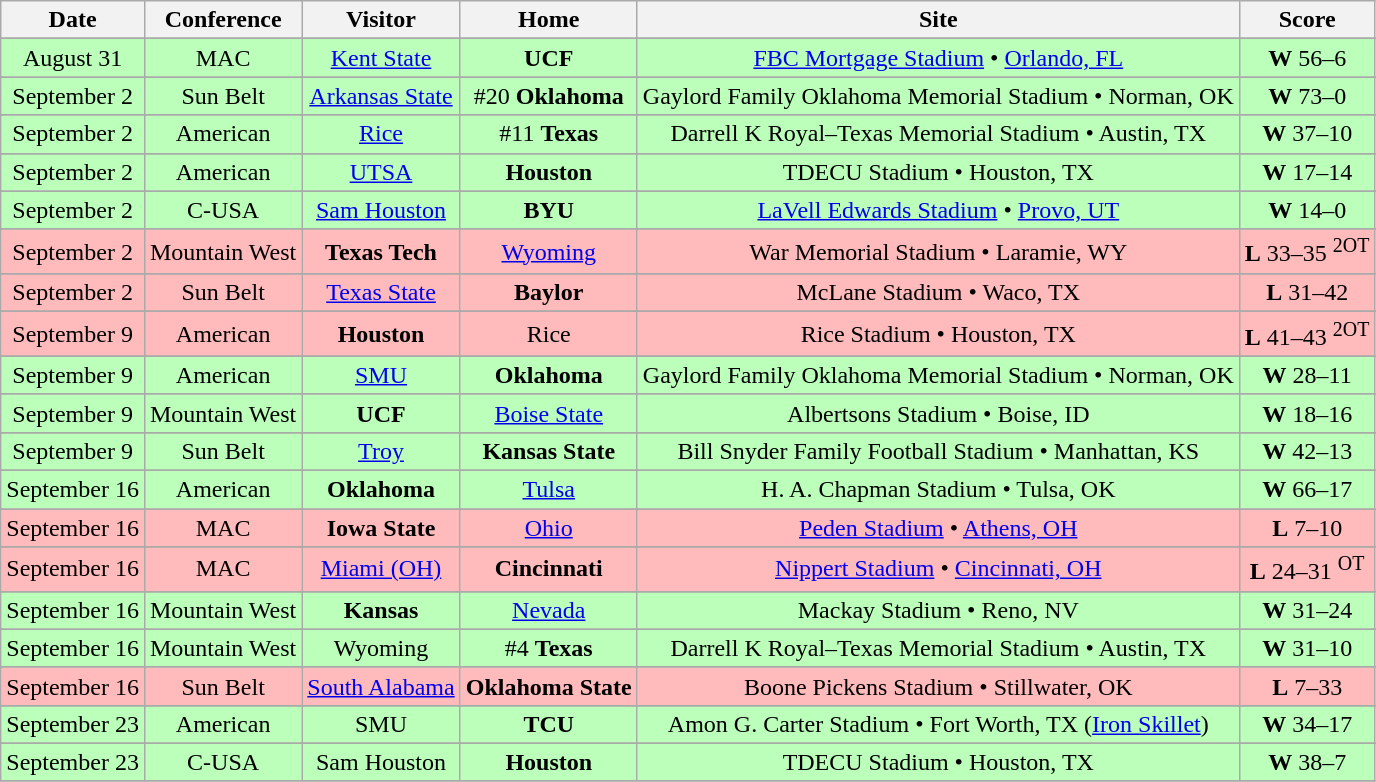<table class="wikitable" style="text-align:center">
<tr>
<th>Date</th>
<th>Conference</th>
<th>Visitor</th>
<th>Home</th>
<th>Site</th>
<th>Score</th>
</tr>
<tr>
</tr>
<tr style="background:#bfb;">
<td>August 31</td>
<td>MAC</td>
<td><a href='#'>Kent State</a></td>
<td><strong>UCF</strong></td>
<td><a href='#'>FBC Mortgage Stadium</a> • <a href='#'>Orlando, FL</a></td>
<td><strong>W</strong> 56–6</td>
</tr>
<tr>
</tr>
<tr style="background:#bfb;">
<td>September 2</td>
<td>Sun Belt</td>
<td><a href='#'>Arkansas State</a></td>
<td>#20 <strong>Oklahoma</strong></td>
<td>Gaylord Family Oklahoma Memorial Stadium • Norman, OK</td>
<td><strong>W</strong> 73–0</td>
</tr>
<tr>
</tr>
<tr style="background:#bfb;">
<td>September 2</td>
<td>American</td>
<td><a href='#'>Rice</a></td>
<td>#11 <strong>Texas</strong></td>
<td>Darrell K Royal–Texas Memorial Stadium • Austin, TX</td>
<td><strong>W</strong> 37–10</td>
</tr>
<tr>
</tr>
<tr style="background:#bfb;">
<td>September 2</td>
<td>American</td>
<td><a href='#'>UTSA</a></td>
<td><strong>Houston</strong></td>
<td>TDECU Stadium • Houston, TX</td>
<td><strong>W</strong> 17–14</td>
</tr>
<tr>
</tr>
<tr style="background:#bfb">
<td>September 2</td>
<td>C-USA</td>
<td><a href='#'>Sam Houston</a></td>
<td><strong>BYU</strong></td>
<td><a href='#'>LaVell Edwards Stadium</a> • <a href='#'>Provo, UT</a></td>
<td><strong>W</strong> 14–0</td>
</tr>
<tr>
</tr>
<tr style="background:#fbb;">
<td>September 2</td>
<td>Mountain West</td>
<td><strong>Texas Tech</strong></td>
<td><a href='#'>Wyoming</a></td>
<td>War Memorial Stadium • Laramie, WY</td>
<td><strong>L</strong> 33–35 <sup>2OT</sup></td>
</tr>
<tr>
</tr>
<tr style="background:#fbb;">
<td>September 2</td>
<td>Sun Belt</td>
<td><a href='#'>Texas State</a></td>
<td><strong>Baylor</strong></td>
<td>McLane Stadium • Waco, TX</td>
<td><strong>L</strong> 31–42</td>
</tr>
<tr>
</tr>
<tr style="background:#fbb;">
<td>September 9</td>
<td>American</td>
<td><strong>Houston</strong></td>
<td>Rice</td>
<td>Rice Stadium • Houston, TX</td>
<td><strong>L</strong> 41–43 <sup>2OT</sup></td>
</tr>
<tr>
</tr>
<tr style="background:#bfb;">
<td>September 9</td>
<td>American</td>
<td><a href='#'>SMU</a></td>
<td><strong>Oklahoma</strong></td>
<td>Gaylord Family Oklahoma Memorial Stadium • Norman, OK</td>
<td><strong>W</strong> 28–11</td>
</tr>
<tr>
</tr>
<tr style="background:#bfb;">
<td>September 9</td>
<td>Mountain West</td>
<td><strong>UCF</strong></td>
<td><a href='#'>Boise State</a></td>
<td>Albertsons Stadium • Boise, ID</td>
<td><strong>W</strong> 18–16</td>
</tr>
<tr>
</tr>
<tr style="background:#bfb;">
<td>September 9</td>
<td>Sun Belt</td>
<td><a href='#'>Troy</a></td>
<td><strong>Kansas State</strong></td>
<td>Bill Snyder Family Football Stadium • Manhattan, KS</td>
<td><strong>W</strong> 42–13</td>
</tr>
<tr>
</tr>
<tr style="background:#bfb;">
<td>September 16</td>
<td>American</td>
<td><strong>Oklahoma</strong></td>
<td><a href='#'>Tulsa</a></td>
<td>H. A. Chapman Stadium • Tulsa, OK</td>
<td><strong>W</strong> 66–17</td>
</tr>
<tr>
</tr>
<tr style="background:#fbb;">
<td>September 16</td>
<td>MAC</td>
<td><strong>Iowa State</strong></td>
<td><a href='#'>Ohio</a></td>
<td><a href='#'>Peden Stadium</a> • <a href='#'>Athens, OH</a></td>
<td><strong>L</strong> 7–10</td>
</tr>
<tr>
</tr>
<tr style="background:#fbb;">
<td>September 16</td>
<td>MAC</td>
<td><a href='#'>Miami (OH)</a></td>
<td><strong>Cincinnati</strong></td>
<td><a href='#'>Nippert Stadium</a> • <a href='#'>Cincinnati, OH</a></td>
<td><strong>L</strong> 24–31 <sup>OT</sup></td>
</tr>
<tr>
</tr>
<tr style="background:#bfb;">
<td>September 16</td>
<td>Mountain West</td>
<td><strong>Kansas</strong></td>
<td><a href='#'>Nevada</a></td>
<td>Mackay Stadium • Reno, NV</td>
<td><strong>W</strong> 31–24</td>
</tr>
<tr>
</tr>
<tr style="background:#bfb;">
<td>September 16</td>
<td>Mountain West</td>
<td>Wyoming</td>
<td>#4 <strong>Texas</strong></td>
<td>Darrell K Royal–Texas Memorial Stadium • Austin, TX</td>
<td><strong>W</strong> 31–10</td>
</tr>
<tr>
</tr>
<tr style="background:#fbb;">
<td>September 16</td>
<td>Sun Belt</td>
<td><a href='#'>South Alabama</a></td>
<td><strong>Oklahoma State</strong></td>
<td>Boone Pickens Stadium • Stillwater, OK</td>
<td><strong>L</strong> 7–33</td>
</tr>
<tr>
</tr>
<tr style="background:#bfb;">
<td>September 23</td>
<td>American</td>
<td>SMU</td>
<td><strong>TCU</strong></td>
<td>Amon G. Carter Stadium • Fort Worth, TX (<a href='#'>Iron Skillet</a>)</td>
<td><strong>W</strong> 34–17</td>
</tr>
<tr>
</tr>
<tr style="background:#bfb">
<td>September 23</td>
<td>C-USA</td>
<td>Sam Houston</td>
<td><strong>Houston</strong></td>
<td>TDECU Stadium • Houston, TX</td>
<td><strong>W</strong> 38–7</td>
</tr>
<tr>
</tr>
</table>
